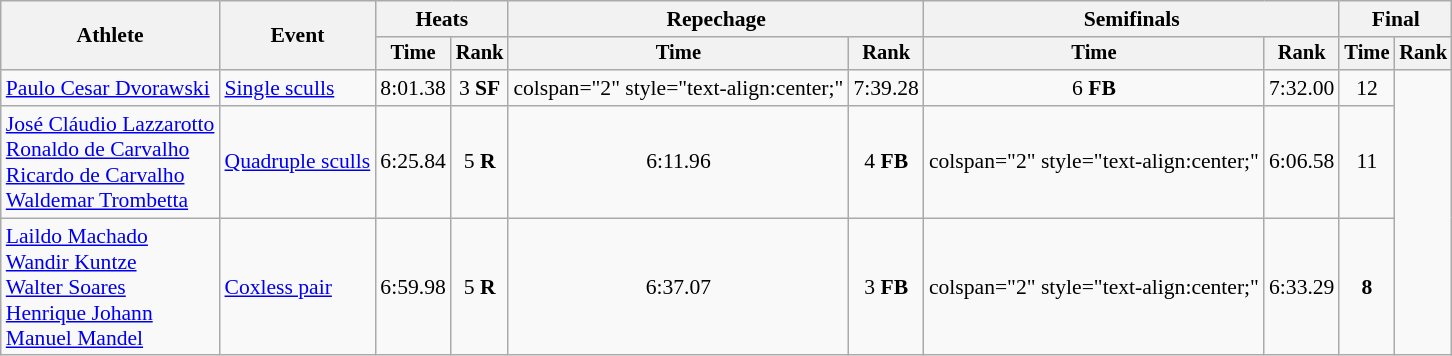<table class="wikitable" style="font-size:90%">
<tr>
<th rowspan="2">Athlete</th>
<th rowspan="2">Event</th>
<th colspan="2">Heats</th>
<th colspan="2">Repechage</th>
<th colspan="2">Semifinals</th>
<th colspan="2">Final</th>
</tr>
<tr style="font-size:95%">
<th>Time</th>
<th>Rank</th>
<th>Time</th>
<th>Rank</th>
<th>Time</th>
<th>Rank</th>
<th>Time</th>
<th>Rank</th>
</tr>
<tr align=center>
<td align=left><a href='#'>Paulo Cesar Dvorawski</a></td>
<td align=left><a href='#'>Single sculls</a></td>
<td>8:01.38</td>
<td>3 <strong>SF</strong></td>
<td>colspan="2" style="text-align:center;" </td>
<td>7:39.28</td>
<td>6 <strong>FB</strong></td>
<td>7:32.00</td>
<td>12</td>
</tr>
<tr align=center>
<td align=left><a href='#'>José Cláudio Lazzarotto</a><br><a href='#'>Ronaldo de Carvalho</a><br><a href='#'>Ricardo de Carvalho</a><br><a href='#'>Waldemar Trombetta</a></td>
<td align=left><a href='#'>Quadruple sculls</a></td>
<td>6:25.84</td>
<td>5 <strong>R</strong></td>
<td>6:11.96</td>
<td>4 <strong>FB</strong></td>
<td>colspan="2" style="text-align:center;" </td>
<td>6:06.58</td>
<td>11</td>
</tr>
<tr align=center>
<td align=left><a href='#'>Laildo Machado</a><br><a href='#'>Wandir Kuntze</a><br><a href='#'>Walter Soares</a><br><a href='#'>Henrique Johann</a><br><a href='#'>Manuel Mandel</a></td>
<td align=left><a href='#'>Coxless pair</a></td>
<td>6:59.98</td>
<td>5 <strong>R</strong></td>
<td>6:37.07</td>
<td>3 <strong>FB</strong></td>
<td>colspan="2" style="text-align:center;" </td>
<td>6:33.29</td>
<td><strong>8</strong></td>
</tr>
</table>
